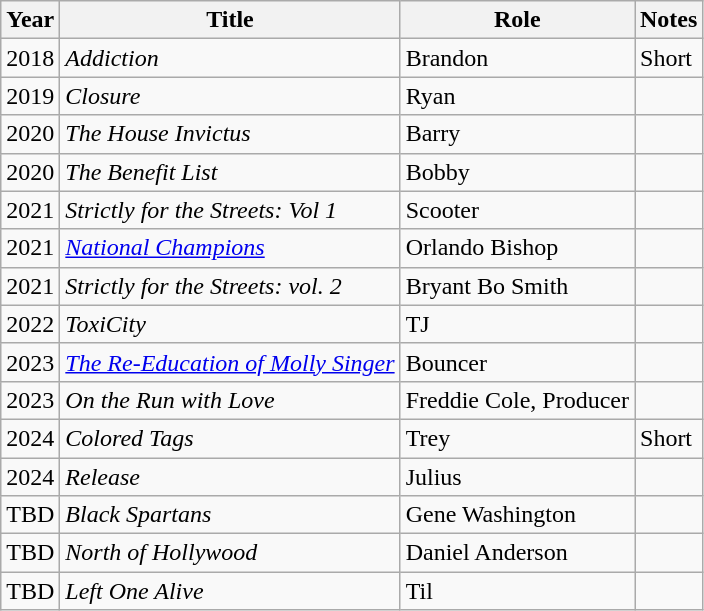<table class="wikitable sortable">
<tr>
<th>Year</th>
<th>Title</th>
<th>Role</th>
<th class="unsortable">Notes</th>
</tr>
<tr>
<td>2018</td>
<td><em>Addiction</em></td>
<td>Brandon</td>
<td>Short</td>
</tr>
<tr>
<td>2019</td>
<td><em>Closure</em></td>
<td>Ryan</td>
<td></td>
</tr>
<tr>
<td>2020</td>
<td><em>The House Invictus</em></td>
<td>Barry</td>
<td></td>
</tr>
<tr>
<td>2020</td>
<td><em>The Benefit List</em></td>
<td>Bobby</td>
<td></td>
</tr>
<tr>
<td>2021</td>
<td><em>Strictly for the Streets: Vol 1</em></td>
<td>Scooter</td>
<td></td>
</tr>
<tr>
<td>2021</td>
<td><em><a href='#'>National Champions</a></em></td>
<td>Orlando Bishop</td>
<td></td>
</tr>
<tr>
<td>2021</td>
<td><em>Strictly for the Streets: vol. 2</em></td>
<td>Bryant Bo Smith</td>
<td></td>
</tr>
<tr>
<td>2022</td>
<td><em>ToxiCity</em></td>
<td>TJ</td>
<td></td>
</tr>
<tr>
<td>2023</td>
<td><em><a href='#'>The Re-Education of Molly Singer</a></em></td>
<td>Bouncer</td>
<td></td>
</tr>
<tr>
<td>2023</td>
<td><em>On the Run with Love</em></td>
<td>Freddie Cole, Producer</td>
<td></td>
</tr>
<tr>
<td>2024</td>
<td><em>Colored Tags</em></td>
<td>Trey</td>
<td>Short</td>
</tr>
<tr>
<td>2024</td>
<td><em>Release</em></td>
<td>Julius</td>
<td></td>
</tr>
<tr>
<td>TBD</td>
<td><em>Black Spartans</em></td>
<td>Gene Washington</td>
<td></td>
</tr>
<tr>
<td>TBD</td>
<td><em>North of Hollywood</em></td>
<td>Daniel Anderson</td>
<td></td>
</tr>
<tr>
<td>TBD</td>
<td><em>Left One Alive</em></td>
<td>Til</td>
<td></td>
</tr>
</table>
